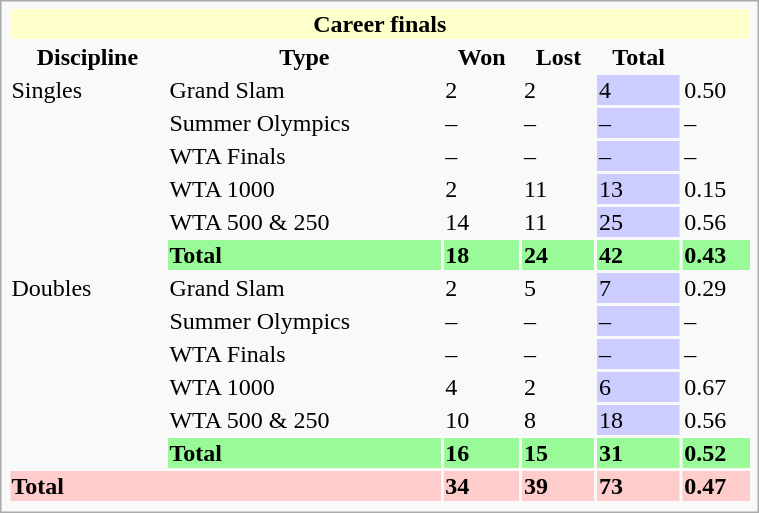<table class="infobox vcard vevent nowrap" width=40%>
<tr bgcolor=ffffcc>
<th colspan=6>Career finals</th>
</tr>
<tr>
<th>Discipline</th>
<th>Type</th>
<th>Won</th>
<th>Lost</th>
<th>Total</th>
<th></th>
</tr>
<tr>
<td rowspan=6>Singles</td>
<td>Grand Slam</td>
<td>2</td>
<td>2</td>
<td bgcolor=CCCCFF>4</td>
<td>0.50</td>
</tr>
<tr>
<td>Summer Olympics</td>
<td>–</td>
<td>–</td>
<td bgcolor="CCCCFF">–</td>
<td>–</td>
</tr>
<tr>
<td>WTA Finals</td>
<td>–</td>
<td>–</td>
<td bgcolor="CCCCFF">–</td>
<td>–</td>
</tr>
<tr>
<td>WTA 1000</td>
<td>2</td>
<td>11</td>
<td bgcolor=CCCCFF>13</td>
<td>0.15</td>
</tr>
<tr>
<td>WTA 500 & 250</td>
<td>14</td>
<td>11</td>
<td bgcolor=CCCCFF>25</td>
<td>0.56</td>
</tr>
<tr bgcolor=98FB98>
<td><strong>Total</strong></td>
<td><strong>18</strong></td>
<td><strong>24</strong></td>
<td><strong>42</strong></td>
<td><strong>0.43</strong></td>
</tr>
<tr>
<td rowspan=6>Doubles</td>
<td>Grand Slam</td>
<td>2</td>
<td>5</td>
<td bgcolor=CCCCFF>7</td>
<td>0.29</td>
</tr>
<tr>
<td>Summer Olympics</td>
<td>–</td>
<td>–</td>
<td bgcolor="CCCCFF">–</td>
<td>–</td>
</tr>
<tr>
<td>WTA Finals</td>
<td>–</td>
<td>–</td>
<td bgcolor="CCCCFF">–</td>
<td>–</td>
</tr>
<tr>
<td>WTA 1000</td>
<td>4</td>
<td>2</td>
<td bgcolor=CCCCFF>6</td>
<td>0.67</td>
</tr>
<tr>
<td>WTA 500 & 250</td>
<td>10</td>
<td>8</td>
<td bgcolor=CCCCFF>18</td>
<td>0.56</td>
</tr>
<tr bgcolor=98FB98>
<td><strong>Total</strong></td>
<td><strong>16</strong></td>
<td><strong>15</strong></td>
<td><strong>31</strong></td>
<td><strong>0.52</strong></td>
</tr>
<tr bgcolor="FFCCCC">
<td colspan="2"><strong>Total</strong></td>
<td><strong>34</strong></td>
<td><strong>39</strong></td>
<td><strong>73</strong></td>
<td><strong>0.47</strong></td>
</tr>
<tr>
</tr>
</table>
